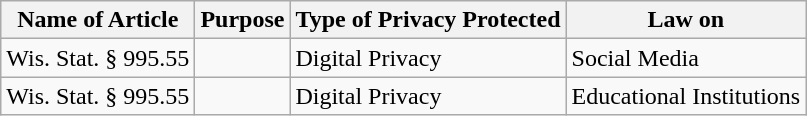<table class="wikitable">
<tr>
<th>Name of Article</th>
<th>Purpose</th>
<th>Type of Privacy Protected</th>
<th>Law on</th>
</tr>
<tr>
<td>Wis. Stat. § 995.55</td>
<td></td>
<td>Digital Privacy</td>
<td>Social Media</td>
</tr>
<tr>
<td>Wis. Stat. § 995.55</td>
<td></td>
<td>Digital Privacy</td>
<td>Educational Institutions</td>
</tr>
</table>
